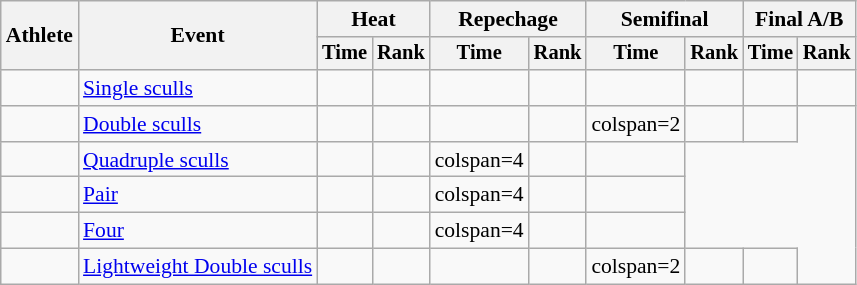<table class=wikitable style=font-size:90%;text-align:center>
<tr>
<th rowspan=2>Athlete</th>
<th rowspan=2>Event</th>
<th colspan=2>Heat</th>
<th colspan=2>Repechage</th>
<th colspan=2>Semifinal</th>
<th colspan=2>Final A/B</th>
</tr>
<tr style=font-size:95%>
<th>Time</th>
<th>Rank</th>
<th>Time</th>
<th>Rank</th>
<th>Time</th>
<th>Rank</th>
<th>Time</th>
<th>Rank</th>
</tr>
<tr>
<td align=left></td>
<td align=left><a href='#'>Single sculls</a></td>
<td></td>
<td></td>
<td></td>
<td></td>
<td></td>
<td></td>
<td></td>
<td></td>
</tr>
<tr>
<td align=left></td>
<td align=left><a href='#'>Double sculls</a></td>
<td></td>
<td></td>
<td></td>
<td></td>
<td>colspan=2 </td>
<td></td>
<td></td>
</tr>
<tr>
<td align=left></td>
<td align=left><a href='#'>Quadruple sculls</a></td>
<td></td>
<td></td>
<td>colspan=4 </td>
<td></td>
<td></td>
</tr>
<tr>
<td align=left></td>
<td align=left><a href='#'>Pair</a></td>
<td></td>
<td></td>
<td>colspan=4 </td>
<td></td>
<td></td>
</tr>
<tr>
<td align=left></td>
<td align=left><a href='#'>Four</a></td>
<td></td>
<td></td>
<td>colspan=4 </td>
<td></td>
<td></td>
</tr>
<tr>
<td align=left></td>
<td align=left><a href='#'>Lightweight Double sculls</a></td>
<td></td>
<td></td>
<td></td>
<td></td>
<td>colspan=2 </td>
<td></td>
<td></td>
</tr>
</table>
